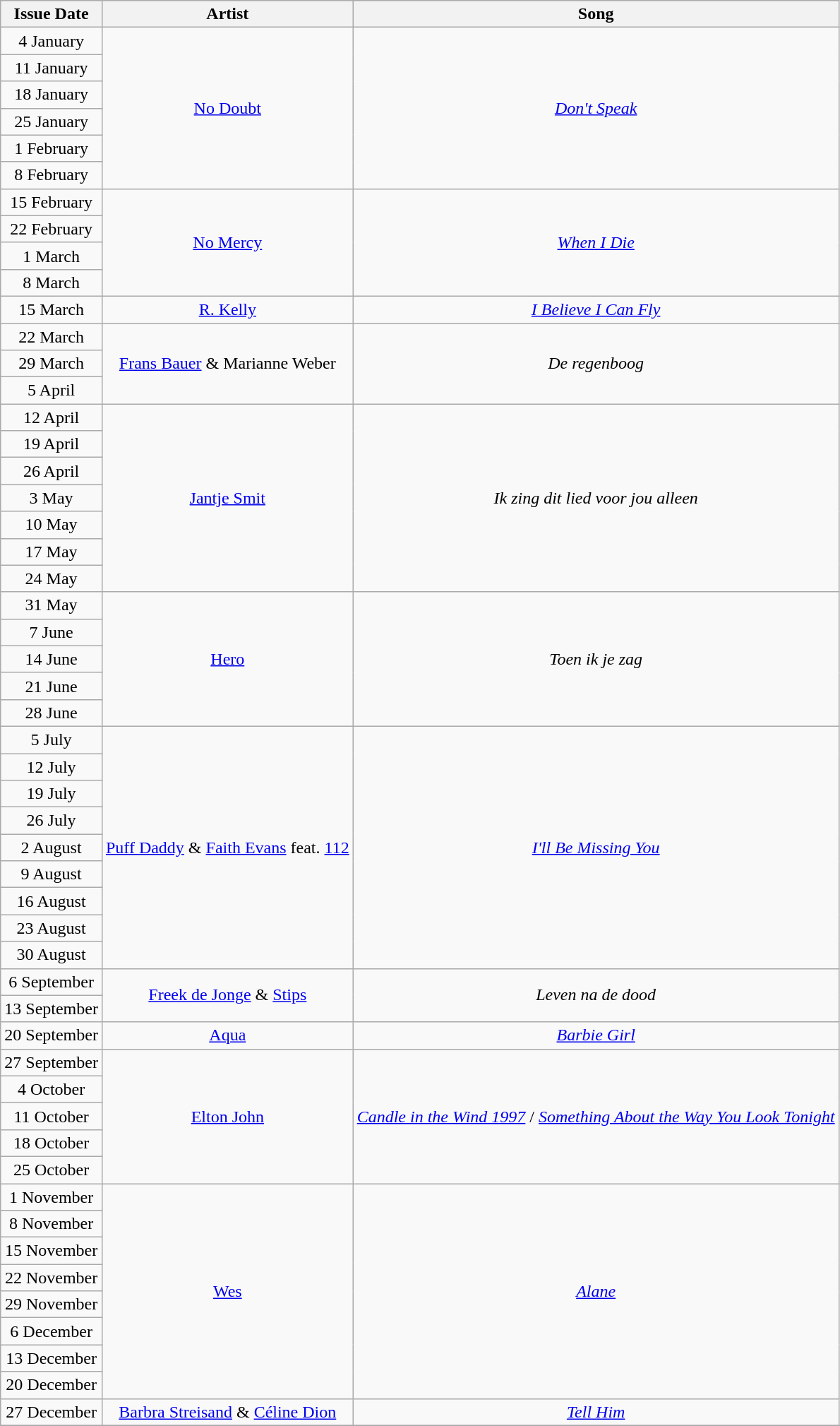<table class="wikitable plainrowheaders" style="text-align: center">
<tr>
<th>Issue Date</th>
<th>Artist</th>
<th>Song</th>
</tr>
<tr>
<td>4 January</td>
<td rowspan="6"><a href='#'>No Doubt</a></td>
<td rowspan="6"><em><a href='#'>Don't Speak</a></em></td>
</tr>
<tr>
<td>11 January</td>
</tr>
<tr>
<td>18 January</td>
</tr>
<tr>
<td>25 January</td>
</tr>
<tr>
<td>1 February</td>
</tr>
<tr>
<td>8 February</td>
</tr>
<tr>
<td>15 February</td>
<td rowspan="4"><a href='#'>No Mercy</a></td>
<td rowspan="4"><em><a href='#'>When I Die</a></em></td>
</tr>
<tr>
<td>22 February</td>
</tr>
<tr>
<td>1 March</td>
</tr>
<tr>
<td>8 March</td>
</tr>
<tr>
<td>15 March</td>
<td><a href='#'>R. Kelly</a></td>
<td><em><a href='#'>I Believe I Can Fly</a></em></td>
</tr>
<tr>
<td>22 March</td>
<td rowspan="3"><a href='#'>Frans Bauer</a> & Marianne Weber</td>
<td rowspan="3"><em>De regenboog</em></td>
</tr>
<tr>
<td>29 March</td>
</tr>
<tr>
<td>5 April</td>
</tr>
<tr>
<td>12 April</td>
<td rowspan="7"><a href='#'>Jantje Smit</a></td>
<td rowspan="7"><em>Ik zing dit lied voor jou alleen</em></td>
</tr>
<tr>
<td>19 April</td>
</tr>
<tr>
<td>26 April</td>
</tr>
<tr>
<td>3 May</td>
</tr>
<tr>
<td>10 May</td>
</tr>
<tr>
<td>17 May</td>
</tr>
<tr>
<td>24 May</td>
</tr>
<tr>
<td>31 May</td>
<td rowspan="5"><a href='#'>Hero</a></td>
<td rowspan="5"><em>Toen ik je zag</em></td>
</tr>
<tr>
<td>7 June</td>
</tr>
<tr>
<td>14 June</td>
</tr>
<tr>
<td>21 June</td>
</tr>
<tr>
<td>28 June</td>
</tr>
<tr>
<td>5 July</td>
<td rowspan="9"><a href='#'>Puff Daddy</a> & <a href='#'>Faith Evans</a> feat. <a href='#'>112</a></td>
<td rowspan="9"><em><a href='#'>I'll Be Missing You</a></em></td>
</tr>
<tr>
<td>12 July</td>
</tr>
<tr>
<td>19 July</td>
</tr>
<tr>
<td>26 July</td>
</tr>
<tr>
<td>2 August</td>
</tr>
<tr>
<td>9 August</td>
</tr>
<tr>
<td>16 August</td>
</tr>
<tr>
<td>23 August</td>
</tr>
<tr>
<td>30 August</td>
</tr>
<tr>
<td>6 September</td>
<td rowspan="2"><a href='#'>Freek de Jonge</a> & <a href='#'>Stips</a></td>
<td rowspan="2"><em>Leven na de dood</em></td>
</tr>
<tr>
<td>13 September</td>
</tr>
<tr>
<td>20 September</td>
<td><a href='#'>Aqua</a></td>
<td><em><a href='#'>Barbie Girl</a></em></td>
</tr>
<tr>
<td>27 September</td>
<td rowspan="5"><a href='#'>Elton John</a></td>
<td rowspan="5"><em><a href='#'>Candle in the Wind 1997</a></em> / <em><a href='#'>Something About the Way You Look Tonight</a></em></td>
</tr>
<tr>
<td>4 October</td>
</tr>
<tr>
<td>11 October</td>
</tr>
<tr>
<td>18 October</td>
</tr>
<tr>
<td>25 October</td>
</tr>
<tr>
<td>1 November</td>
<td rowspan="8"><a href='#'>Wes</a></td>
<td rowspan="8"><em><a href='#'>Alane</a></em></td>
</tr>
<tr>
<td>8 November</td>
</tr>
<tr>
<td>15 November</td>
</tr>
<tr>
<td>22 November</td>
</tr>
<tr>
<td>29 November</td>
</tr>
<tr>
<td>6 December</td>
</tr>
<tr>
<td>13 December</td>
</tr>
<tr>
<td>20 December</td>
</tr>
<tr>
<td>27 December</td>
<td><a href='#'>Barbra Streisand</a> & <a href='#'>Céline Dion</a></td>
<td><em><a href='#'>Tell Him</a></em></td>
</tr>
<tr>
</tr>
</table>
